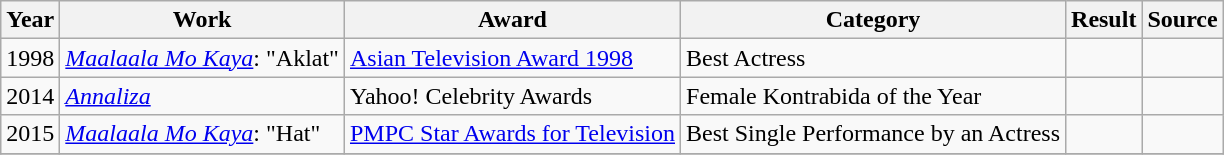<table class="wikitable">
<tr>
<th>Year</th>
<th>Work</th>
<th>Award</th>
<th>Category</th>
<th>Result</th>
<th>Source </th>
</tr>
<tr>
<td>1998</td>
<td><em><a href='#'>Maalaala Mo Kaya</a></em>: "Aklat"</td>
<td><a href='#'>Asian Television Award 1998</a></td>
<td>Best Actress</td>
<td></td>
<td></td>
</tr>
<tr>
<td>2014</td>
<td><em><a href='#'>Annaliza</a></em></td>
<td>Yahoo! Celebrity Awards</td>
<td>Female Kontrabida of the Year</td>
<td></td>
<td></td>
</tr>
<tr>
<td>2015</td>
<td><em><a href='#'>Maalaala Mo Kaya</a></em>: "Hat"</td>
<td><a href='#'>PMPC Star Awards for Television</a></td>
<td>Best Single Performance by an Actress</td>
<td></td>
<td></td>
</tr>
<tr>
</tr>
</table>
